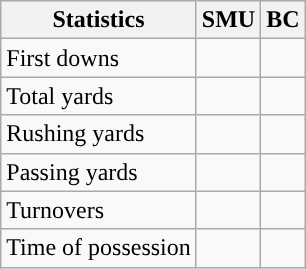<table class="wikitable" style="float:left">
<tr>
<th>Statistics</th>
<th>SMU</th>
<th>BC</th>
</tr>
<tr>
<td>First downs</td>
<td></td>
<td></td>
</tr>
<tr>
<td>Total yards</td>
<td></td>
<td></td>
</tr>
<tr>
<td>Rushing yards</td>
<td></td>
<td></td>
</tr>
<tr>
<td>Passing yards</td>
<td></td>
<td></td>
</tr>
<tr>
<td>Turnovers</td>
<td></td>
<td></td>
</tr>
<tr>
<td>Time of possession</td>
<td></td>
<td></td>
</tr>
</table>
